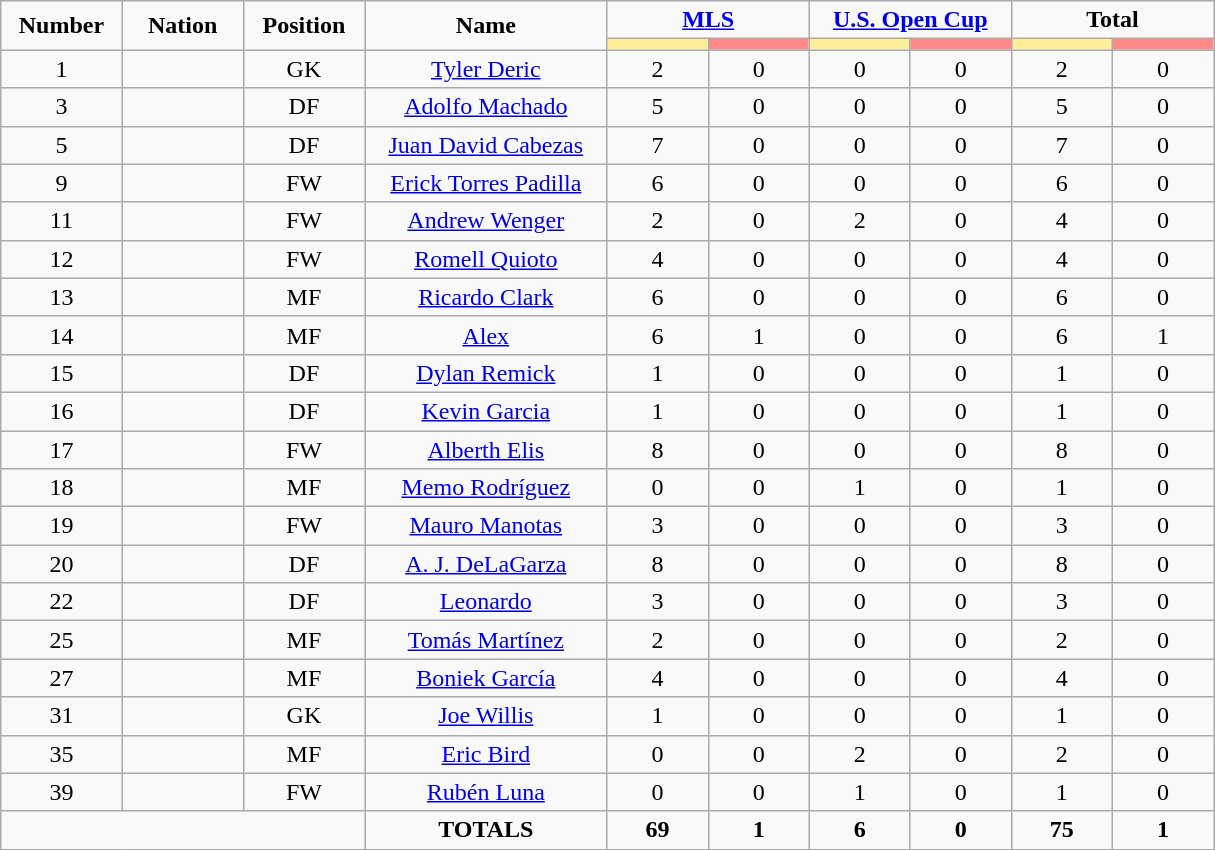<table class="wikitable" style="font-size: 100%; text-align: center;">
<tr>
<td rowspan="2" width="10%" align="center"><strong>Number</strong></td>
<td rowspan="2" width="10%" align="center"><strong>Nation</strong></td>
<td rowspan="2" width="10%" align="center"><strong>Position</strong></td>
<td rowspan="2" width="20%" align="center"><strong>Name</strong></td>
<td colspan="2" align="center"><strong><a href='#'>MLS</a></strong></td>
<td colspan="2" align="center"><strong><a href='#'>U.S. Open Cup</a></strong></td>
<td colspan="2" align="center"><strong>Total</strong></td>
</tr>
<tr>
<th width=60 style="background: #FFEE99"></th>
<th width=60 style="background: #FF8888"></th>
<th width=60 style="background: #FFEE99"></th>
<th width=60 style="background: #FF8888"></th>
<th width=60 style="background: #FFEE99"></th>
<th width=60 style="background: #FF8888"></th>
</tr>
<tr>
<td>1</td>
<td></td>
<td>GK</td>
<td><a href='#'>Tyler Deric</a></td>
<td>2</td>
<td>0</td>
<td>0</td>
<td>0</td>
<td>2</td>
<td>0</td>
</tr>
<tr>
<td>3</td>
<td></td>
<td>DF</td>
<td><a href='#'>Adolfo Machado</a></td>
<td>5</td>
<td>0</td>
<td>0</td>
<td>0</td>
<td>5</td>
<td>0</td>
</tr>
<tr>
<td>5</td>
<td></td>
<td>DF</td>
<td><a href='#'>Juan David Cabezas</a></td>
<td>7</td>
<td>0</td>
<td>0</td>
<td>0</td>
<td>7</td>
<td>0</td>
</tr>
<tr>
<td>9</td>
<td></td>
<td>FW</td>
<td><a href='#'>Erick Torres Padilla</a></td>
<td>6</td>
<td>0</td>
<td>0</td>
<td>0</td>
<td>6</td>
<td>0</td>
</tr>
<tr>
<td>11</td>
<td></td>
<td>FW</td>
<td><a href='#'>Andrew Wenger</a></td>
<td>2</td>
<td>0</td>
<td>2</td>
<td>0</td>
<td>4</td>
<td>0</td>
</tr>
<tr>
<td>12</td>
<td></td>
<td>FW</td>
<td><a href='#'>Romell Quioto</a></td>
<td>4</td>
<td>0</td>
<td>0</td>
<td>0</td>
<td>4</td>
<td>0</td>
</tr>
<tr>
<td>13</td>
<td></td>
<td>MF</td>
<td><a href='#'>Ricardo Clark</a></td>
<td>6</td>
<td>0</td>
<td>0</td>
<td>0</td>
<td>6</td>
<td>0</td>
</tr>
<tr>
<td>14</td>
<td></td>
<td>MF</td>
<td><a href='#'>Alex</a></td>
<td>6</td>
<td>1</td>
<td>0</td>
<td>0</td>
<td>6</td>
<td>1</td>
</tr>
<tr>
<td>15</td>
<td></td>
<td>DF</td>
<td><a href='#'>Dylan Remick</a></td>
<td>1</td>
<td>0</td>
<td>0</td>
<td>0</td>
<td>1</td>
<td>0</td>
</tr>
<tr>
<td>16</td>
<td></td>
<td>DF</td>
<td><a href='#'>Kevin Garcia</a></td>
<td>1</td>
<td>0</td>
<td>0</td>
<td>0</td>
<td>1</td>
<td>0</td>
</tr>
<tr>
<td>17</td>
<td></td>
<td>FW</td>
<td><a href='#'>Alberth Elis</a></td>
<td>8</td>
<td>0</td>
<td>0</td>
<td>0</td>
<td>8</td>
<td>0</td>
</tr>
<tr>
<td>18</td>
<td></td>
<td>MF</td>
<td><a href='#'>Memo Rodríguez</a></td>
<td>0</td>
<td>0</td>
<td>1</td>
<td>0</td>
<td>1</td>
<td>0</td>
</tr>
<tr>
<td>19</td>
<td></td>
<td>FW</td>
<td><a href='#'>Mauro Manotas</a></td>
<td>3</td>
<td>0</td>
<td>0</td>
<td>0</td>
<td>3</td>
<td>0</td>
</tr>
<tr>
<td>20</td>
<td></td>
<td>DF</td>
<td><a href='#'>A. J. DeLaGarza</a></td>
<td>8</td>
<td>0</td>
<td>0</td>
<td>0</td>
<td>8</td>
<td>0</td>
</tr>
<tr>
<td>22</td>
<td></td>
<td>DF</td>
<td><a href='#'>Leonardo</a></td>
<td>3</td>
<td>0</td>
<td>0</td>
<td>0</td>
<td>3</td>
<td>0</td>
</tr>
<tr>
<td>25</td>
<td></td>
<td>MF</td>
<td><a href='#'>Tomás Martínez</a></td>
<td>2</td>
<td>0</td>
<td>0</td>
<td>0</td>
<td>2</td>
<td>0</td>
</tr>
<tr>
<td>27</td>
<td></td>
<td>MF</td>
<td><a href='#'>Boniek García</a></td>
<td>4</td>
<td>0</td>
<td>0</td>
<td>0</td>
<td>4</td>
<td>0</td>
</tr>
<tr>
<td>31</td>
<td></td>
<td>GK</td>
<td><a href='#'>Joe Willis</a></td>
<td>1</td>
<td>0</td>
<td>0</td>
<td>0</td>
<td>1</td>
<td>0</td>
</tr>
<tr>
<td>35</td>
<td></td>
<td>MF</td>
<td><a href='#'>Eric Bird</a></td>
<td>0</td>
<td>0</td>
<td>2</td>
<td>0</td>
<td>2</td>
<td>0</td>
</tr>
<tr>
<td>39</td>
<td></td>
<td>FW</td>
<td><a href='#'>Rubén Luna</a></td>
<td>0</td>
<td>0</td>
<td>1</td>
<td>0</td>
<td>1</td>
<td>0</td>
</tr>
<tr>
<td colspan="3"></td>
<td><strong>TOTALS</strong></td>
<td><strong>69</strong></td>
<td><strong>1</strong></td>
<td><strong>6</strong></td>
<td><strong>0</strong></td>
<td><strong>75</strong></td>
<td><strong>1</strong></td>
</tr>
</table>
